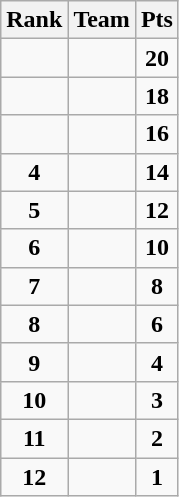<table class="wikitable" style="text-align: center;">
<tr>
<th>Rank</th>
<th>Team</th>
<th>Pts</th>
</tr>
<tr>
<td></td>
<td align="left"></td>
<td><strong>20</strong></td>
</tr>
<tr>
<td></td>
<td align="left"></td>
<td><strong>18</strong></td>
</tr>
<tr>
<td></td>
<td align="left"></td>
<td><strong>16</strong></td>
</tr>
<tr>
<td><strong>4</strong></td>
<td align="left"></td>
<td><strong>14</strong></td>
</tr>
<tr>
<td><strong>5</strong></td>
<td align="left"></td>
<td><strong>12</strong></td>
</tr>
<tr>
<td><strong>6</strong></td>
<td align="left"></td>
<td><strong>10</strong></td>
</tr>
<tr>
<td><strong>7</strong></td>
<td align="left"></td>
<td><strong>8</strong></td>
</tr>
<tr>
<td><strong>8</strong></td>
<td align="left"></td>
<td><strong>6</strong></td>
</tr>
<tr>
<td><strong>9</strong></td>
<td align="left"></td>
<td><strong>4</strong></td>
</tr>
<tr>
<td><strong>10</strong></td>
<td align="left"></td>
<td><strong>3</strong></td>
</tr>
<tr>
<td><strong>11</strong></td>
<td align="left"></td>
<td><strong>2</strong></td>
</tr>
<tr>
<td><strong>12</strong></td>
<td align="left"></td>
<td><strong>1</strong></td>
</tr>
</table>
